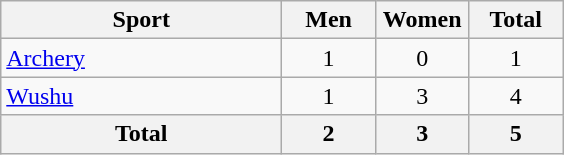<table class="wikitable sortable" style="text-align:center;">
<tr>
<th width=180>Sport</th>
<th width=55>Men</th>
<th width=55>Women</th>
<th width=55>Total</th>
</tr>
<tr>
<td align=left><a href='#'>Archery</a></td>
<td>1</td>
<td>0</td>
<td>1</td>
</tr>
<tr>
<td align=left><a href='#'>Wushu</a></td>
<td>1</td>
<td>3</td>
<td>4</td>
</tr>
<tr>
<th>Total</th>
<th>2</th>
<th>3</th>
<th>5</th>
</tr>
</table>
